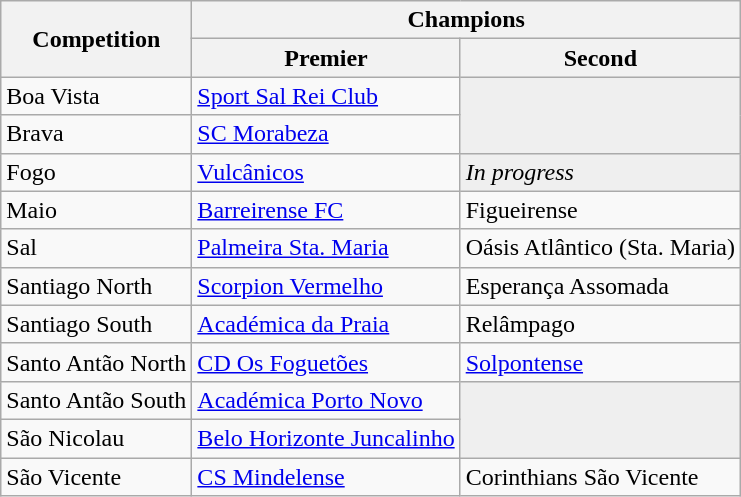<table class="wikitable">
<tr>
<th rowspan="2">Competition</th>
<th colspan="2">Champions</th>
</tr>
<tr>
<th>Premier</th>
<th>Second</th>
</tr>
<tr>
<td>Boa Vista</td>
<td><a href='#'>Sport Sal Rei Club</a></td>
<td rowspan=2 bgcolor=EFEFEF></td>
</tr>
<tr>
<td>Brava</td>
<td><a href='#'>SC Morabeza</a></td>
</tr>
<tr>
<td>Fogo</td>
<td><a href='#'>Vulcânicos</a></td>
<td bgcolor=EFEFEF><em>In progress</em></td>
</tr>
<tr>
<td>Maio</td>
<td><a href='#'>Barreirense FC</a></td>
<td>Figueirense</td>
</tr>
<tr>
<td>Sal</td>
<td><a href='#'>Palmeira Sta. Maria</a></td>
<td>Oásis Atlântico (Sta. Maria)</td>
</tr>
<tr>
<td>Santiago North</td>
<td><a href='#'>Scorpion Vermelho</a></td>
<td>Esperança Assomada</td>
</tr>
<tr>
<td>Santiago South</td>
<td><a href='#'>Académica da Praia</a></td>
<td>Relâmpago</td>
</tr>
<tr>
<td>Santo Antão North</td>
<td><a href='#'>CD Os Foguetões</a></td>
<td><a href='#'>Solpontense</a></td>
</tr>
<tr>
<td>Santo Antão South</td>
<td><a href='#'>Académica Porto Novo</a></td>
<td rowspan=2  bgcolor=EFEFEF></td>
</tr>
<tr>
<td>São Nicolau</td>
<td><a href='#'>Belo Horizonte Juncalinho</a></td>
</tr>
<tr>
<td>São Vicente</td>
<td><a href='#'>CS Mindelense</a></td>
<td>Corinthians São Vicente</td>
</tr>
</table>
